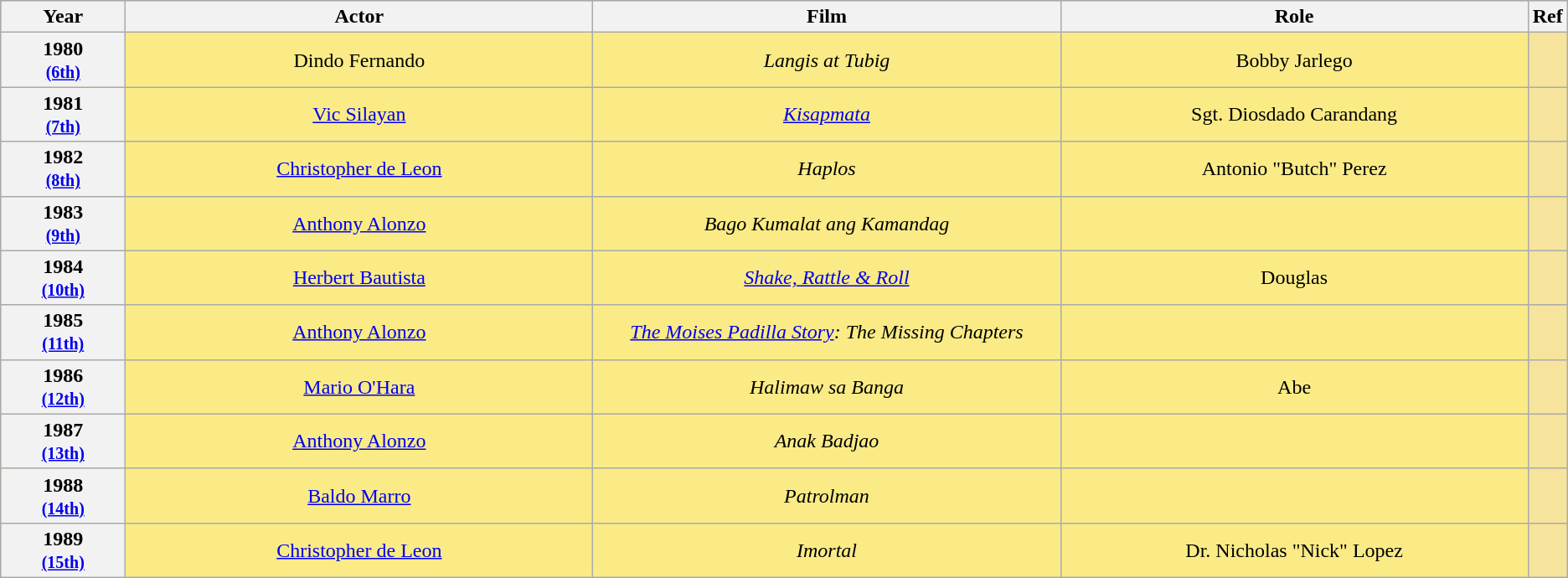<table class="wikitable" rowspan="2" style="text-align:center; background: #f6e39c">
<tr style="background:#bebebe;">
<th scope="col" style="width:8%;">Year</th>
<th scope="col" style="width:30%;">Actor</th>
<th scope="col" style="width:30%;">Film</th>
<th scope="col" style="width:30%;">Role</th>
<th scope="col" style="width:2%;">Ref</th>
</tr>
<tr>
<th scope="row" style="text-align:center">1980 <br><small><a href='#'>(6th)</a> </small></th>
<td style="background:#FAEB86">Dindo Fernando</td>
<td style="background:#FAEB86"><em>Langis at Tubig</em></td>
<td style="background:#FAEB86">Bobby Jarlego</td>
<td></td>
</tr>
<tr>
<th scope="row" style="text-align:center">1981 <br><small><a href='#'>(7th)</a> </small></th>
<td style="background:#FAEB86"><a href='#'>Vic Silayan</a></td>
<td style="background:#FAEB86"><em><a href='#'>Kisapmata</a></em></td>
<td style="background:#FAEB86">Sgt. Diosdado Carandang</td>
<td></td>
</tr>
<tr>
<th scope="row" style="text-align:center">1982 <br><small><a href='#'>(8th)</a> </small></th>
<td style="background:#FAEB86"><a href='#'>Christopher de Leon</a></td>
<td style="background:#FAEB86"><em>Haplos</em></td>
<td style="background:#FAEB86">Antonio "Butch" Perez</td>
<td></td>
</tr>
<tr>
<th scope="row" style="text-align:center">1983 <br><small><a href='#'>(9th)</a> </small></th>
<td style="background:#FAEB86"><a href='#'>Anthony Alonzo</a></td>
<td style="background:#FAEB86"><em>Bago Kumalat ang Kamandag</em></td>
<td style="background:#FAEB86"></td>
<td></td>
</tr>
<tr>
<th scope="row" style="text-align:center">1984 <br><small><a href='#'>(10th)</a> </small></th>
<td style="background:#FAEB86"><a href='#'>Herbert Bautista</a></td>
<td style="background:#FAEB86"><em><a href='#'>Shake, Rattle & Roll</a></em></td>
<td style="background:#FAEB86">Douglas</td>
<td></td>
</tr>
<tr>
<th scope="row" style="text-align:center">1985 <br><small><a href='#'>(11th)</a> </small></th>
<td style="background:#FAEB86"><a href='#'>Anthony Alonzo</a></td>
<td style="background:#FAEB86"><em><a href='#'>The Moises Padilla Story</a>: The Missing Chapters</em></td>
<td style="background:#FAEB86"></td>
<td></td>
</tr>
<tr>
<th scope="row" style="text-align:center">1986 <br><small><a href='#'>(12th)</a> </small></th>
<td style="background:#FAEB86"><a href='#'>Mario O'Hara</a></td>
<td style="background:#FAEB86"><em>Halimaw sa Banga</em></td>
<td style="background:#FAEB86">Abe</td>
<td></td>
</tr>
<tr>
<th scope="row" style="text-align:center">1987 <br><small><a href='#'>(13th)</a> </small></th>
<td style="background:#FAEB86"><a href='#'>Anthony Alonzo</a></td>
<td style="background:#FAEB86"><em>Anak Badjao</em></td>
<td style="background:#FAEB86"></td>
<td></td>
</tr>
<tr>
<th scope="row" style="text-align:center">1988 <br><small><a href='#'>(14th)</a> </small></th>
<td style="background:#FAEB86"><a href='#'>Baldo Marro</a></td>
<td style="background:#FAEB86"><em>Patrolman</em></td>
<td style="background:#FAEB86"></td>
<td></td>
</tr>
<tr>
<th scope="row" style="text-align:center">1989 <br><small><a href='#'>(15th)</a> </small></th>
<td style="background:#FAEB86"><a href='#'>Christopher de Leon</a></td>
<td style="background:#FAEB86"><em>Imortal</em></td>
<td style="background:#FAEB86">Dr. Nicholas "Nick" Lopez</td>
<td></td>
</tr>
</table>
